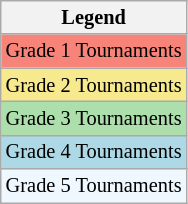<table class="wikitable" style="font-size:85%">
<tr>
<th>Legend</th>
</tr>
<tr style="background:#f88379;">
<td>Grade 1 Tournaments</td>
</tr>
<tr style="background:#f7e98e;">
<td>Grade 2 Tournaments</td>
</tr>
<tr style="background:#addfad;">
<td>Grade 3 Tournaments</td>
</tr>
<tr style="background:lightblue;">
<td>Grade 4 Tournaments</td>
</tr>
<tr style="background:#f0f8ff;">
<td>Grade 5 Tournaments</td>
</tr>
</table>
